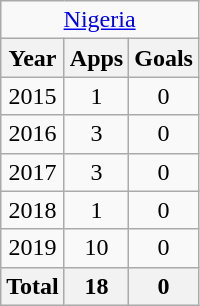<table class="wikitable" style="text-align:center">
<tr>
<td colspan="3"><a href='#'>Nigeria</a></td>
</tr>
<tr>
<th>Year</th>
<th>Apps</th>
<th>Goals</th>
</tr>
<tr>
<td>2015</td>
<td>1</td>
<td>0</td>
</tr>
<tr>
<td>2016</td>
<td>3</td>
<td>0</td>
</tr>
<tr>
<td>2017</td>
<td>3</td>
<td>0</td>
</tr>
<tr>
<td>2018</td>
<td>1</td>
<td>0</td>
</tr>
<tr>
<td>2019</td>
<td>10</td>
<td>0</td>
</tr>
<tr>
<th>Total</th>
<th>18</th>
<th>0</th>
</tr>
</table>
